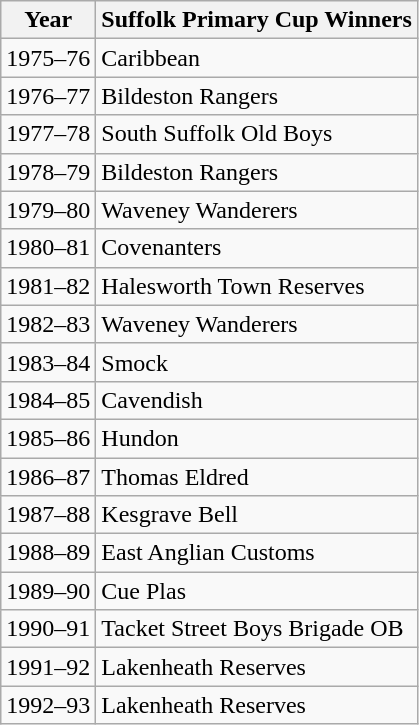<table class="wikitable" style="float:left; margin-right:1em">
<tr>
<th>Year</th>
<th>Suffolk Primary Cup Winners</th>
</tr>
<tr>
<td>1975–76</td>
<td>Caribbean</td>
</tr>
<tr>
<td>1976–77</td>
<td>Bildeston Rangers</td>
</tr>
<tr>
<td>1977–78</td>
<td>South Suffolk Old Boys</td>
</tr>
<tr>
<td>1978–79</td>
<td>Bildeston Rangers</td>
</tr>
<tr>
<td>1979–80</td>
<td>Waveney Wanderers</td>
</tr>
<tr>
<td>1980–81</td>
<td>Covenanters</td>
</tr>
<tr>
<td>1981–82</td>
<td>Halesworth Town Reserves</td>
</tr>
<tr>
<td>1982–83</td>
<td>Waveney Wanderers</td>
</tr>
<tr>
<td>1983–84</td>
<td>Smock</td>
</tr>
<tr>
<td>1984–85</td>
<td>Cavendish</td>
</tr>
<tr>
<td>1985–86</td>
<td>Hundon</td>
</tr>
<tr>
<td>1986–87</td>
<td>Thomas Eldred</td>
</tr>
<tr>
<td>1987–88</td>
<td>Kesgrave Bell</td>
</tr>
<tr>
<td>1988–89</td>
<td>East Anglian Customs</td>
</tr>
<tr>
<td>1989–90</td>
<td>Cue Plas</td>
</tr>
<tr>
<td>1990–91</td>
<td>Tacket Street Boys Brigade OB</td>
</tr>
<tr>
<td>1991–92</td>
<td>Lakenheath Reserves</td>
</tr>
<tr>
<td>1992–93</td>
<td>Lakenheath Reserves</td>
</tr>
</table>
